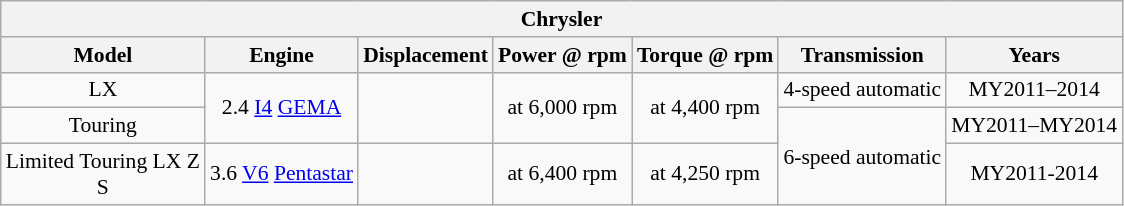<table class="wikitable" style="text-align:center; font-size:90%;">
<tr>
<th colspan=7>Chrysler</th>
</tr>
<tr>
<th>Model</th>
<th>Engine</th>
<th>Displacement</th>
<th>Power @ rpm</th>
<th>Torque @ rpm</th>
<th>Transmission</th>
<th>Years</th>
</tr>
<tr>
<td>LX</td>
<td rowspan="2" style="text-align:center;">2.4 <a href='#'>I4</a> <a href='#'>GEMA</a></td>
<td rowspan="2" style="text-align:center;"></td>
<td rowspan="2" style="text-align:center;"> at 6,000 rpm</td>
<td rowspan="2" style="text-align:center;"> at 4,400 rpm</td>
<td>4-speed automatic</td>
<td>MY2011–2014</td>
</tr>
<tr>
<td>Touring</td>
<td rowspan="2" style="text-align:center;">6-speed automatic</td>
<td>MY2011–MY2014</td>
</tr>
<tr>
<td>Limited Touring LX Z<br>S</td>
<td>3.6 <a href='#'>V6</a> <a href='#'>Pentastar</a></td>
<td></td>
<td> at 6,400 rpm</td>
<td> at 4,250 rpm</td>
<td>MY2011-2014</td>
</tr>
</table>
